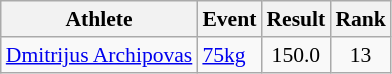<table class=wikitable style="font-size:90%">
<tr>
<th>Athlete</th>
<th>Event</th>
<th>Result</th>
<th>Rank</th>
</tr>
<tr>
<td><a href='#'>Dmitrijus Archipovas</a></td>
<td><a href='#'>75kg</a></td>
<td style="text-align:center;">150.0</td>
<td style="text-align:center;">13</td>
</tr>
</table>
